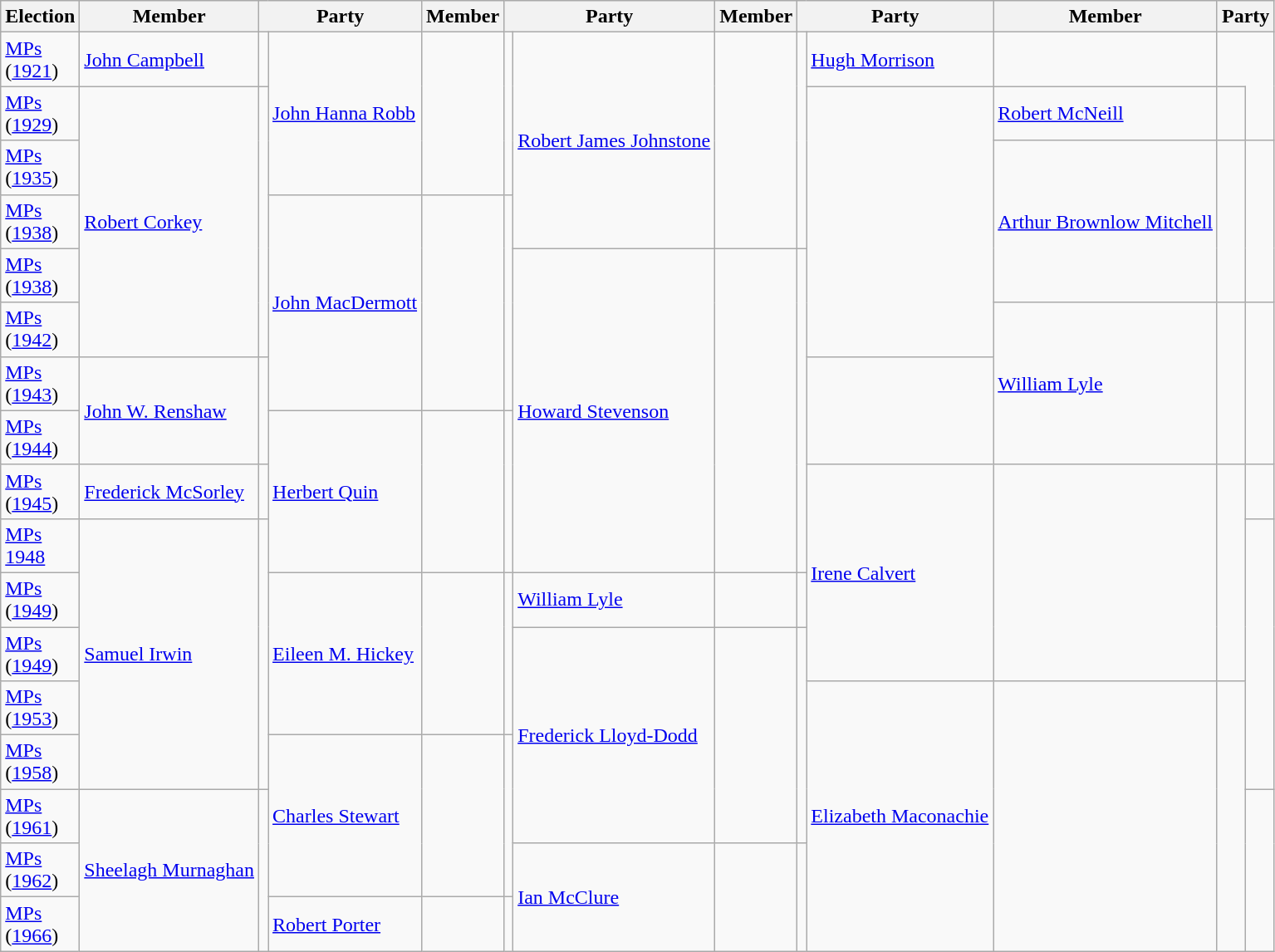<table class="wikitable">
<tr>
<th>Election</th>
<th>Member</th>
<th colspan=2>Party</th>
<th>Member</th>
<th colspan=2>Party</th>
<th>Member</th>
<th colspan=2>Party</th>
<th>Member</th>
<th colspan=2>Party</th>
</tr>
<tr>
<td><a href='#'>MPs</a> <br>(<a href='#'>1921</a>)</td>
<td><a href='#'>John Campbell</a></td>
<td></td>
<td rowspan=3><a href='#'>John Hanna Robb</a></td>
<td rowspan=3 bgcolor=></td>
<td rowspan=3><a href='#'></a></td>
<td rowspan=4><a href='#'>Robert James Johnstone</a></td>
<td rowspan=4 bgcolor=></td>
<td rowspan=4><a href='#'></a></td>
<td><a href='#'>Hugh Morrison</a></td>
<td></td>
</tr>
<tr>
<td><a href='#'>MPs</a> <br>(<a href='#'>1929</a>)</td>
<td rowspan=5><a href='#'>Robert Corkey</a></td>
<td rowspan=5 bgcolor=></td>
<td rowspan=5><a href='#'></a></td>
<td><a href='#'>Robert McNeill</a></td>
<td></td>
</tr>
<tr>
<td><a href='#'>MPs</a> <br>(<a href='#'>1935</a>)</td>
<td rowspan=3><a href='#'>Arthur Brownlow Mitchell</a></td>
<td rowspan=3 bgcolor=></td>
<td rowspan=3><a href='#'></a></td>
</tr>
<tr>
<td><a href='#'>MPs</a> <br>(<a href='#'>1938</a>)</td>
<td rowspan=4><a href='#'>John MacDermott</a></td>
<td rowspan=4 bgcolor=></td>
<td rowspan=4><a href='#'></a></td>
</tr>
<tr>
<td><a href='#'>MPs</a><br>(<a href='#'>1938</a>)</td>
<td rowspan=6><a href='#'>Howard Stevenson</a></td>
<td rowspan=6 bgcolor=></td>
<td rowspan=6><a href='#'></a></td>
</tr>
<tr>
<td><a href='#'>MPs</a><br>(<a href='#'>1942</a>)</td>
<td rowspan=3><a href='#'>William Lyle</a></td>
<td rowspan=3 bgcolor=></td>
<td rowspan=3><a href='#'></a></td>
</tr>
<tr>
<td><a href='#'>MPs</a><br>(<a href='#'>1943</a>)</td>
<td rowspan=2><a href='#'>John W. Renshaw</a></td>
<td rowspan=2 bgcolor=></td>
<td rowspan=2><a href='#'></a></td>
</tr>
<tr>
<td><a href='#'>MPs</a><br>(<a href='#'>1944</a>)</td>
<td rowspan=3><a href='#'>Herbert Quin</a></td>
<td rowspan=3 bgcolor=></td>
<td rowspan=3><a href='#'></a></td>
</tr>
<tr>
<td><a href='#'>MPs</a> <br>(<a href='#'>1945</a>)</td>
<td><a href='#'>Frederick McSorley</a></td>
<td></td>
<td rowspan=4><a href='#'>Irene Calvert</a></td>
<td rowspan=4 bgcolor=></td>
<td rowspan=4><a href='#'></a></td>
</tr>
<tr>
<td><a href='#'>MPs</a><br><a href='#'>1948</a></td>
<td rowspan=5><a href='#'>Samuel Irwin</a></td>
<td rowspan=5 bgcolor=></td>
<td rowspan=5><a href='#'></a></td>
</tr>
<tr>
<td><a href='#'>MPs</a> <br>(<a href='#'>1949</a>)</td>
<td rowspan=3><a href='#'>Eileen M. Hickey</a></td>
<td rowspan=3 bgcolor=></td>
<td rowspan=3><a href='#'></a></td>
<td><a href='#'>William Lyle</a></td>
<td></td>
</tr>
<tr>
<td><a href='#'>MPs</a><br>(<a href='#'>1949</a>)</td>
<td rowspan=4><a href='#'>Frederick Lloyd-Dodd</a></td>
<td rowspan=4 bgcolor=></td>
<td rowspan=4><a href='#'></a></td>
</tr>
<tr>
<td><a href='#'>MPs</a> <br>(<a href='#'>1953</a>)</td>
<td rowspan=5><a href='#'>Elizabeth Maconachie</a></td>
<td rowspan=5 bgcolor=></td>
<td rowspan=5><a href='#'></a></td>
</tr>
<tr>
<td><a href='#'>MPs</a> <br>(<a href='#'>1958</a>)</td>
<td rowspan=3><a href='#'>Charles Stewart</a></td>
<td rowspan=3 bgcolor=></td>
<td rowspan=3><a href='#'></a></td>
</tr>
<tr>
<td><a href='#'>MPs</a><br>(<a href='#'>1961</a>)</td>
<td rowspan=3><a href='#'>Sheelagh Murnaghan</a></td>
<td rowspan=3 bgcolor=></td>
<td rowspan=3><a href='#'></a></td>
</tr>
<tr>
<td><a href='#'>MPs</a> <br>(<a href='#'>1962</a>)</td>
<td rowspan=2><a href='#'>Ian McClure</a></td>
<td rowspan=2 bgcolor=></td>
<td rowspan=2><a href='#'></a></td>
</tr>
<tr>
<td><a href='#'>MPs</a> <br>(<a href='#'>1966</a>)</td>
<td><a href='#'>Robert Porter</a></td>
<td></td>
</tr>
</table>
